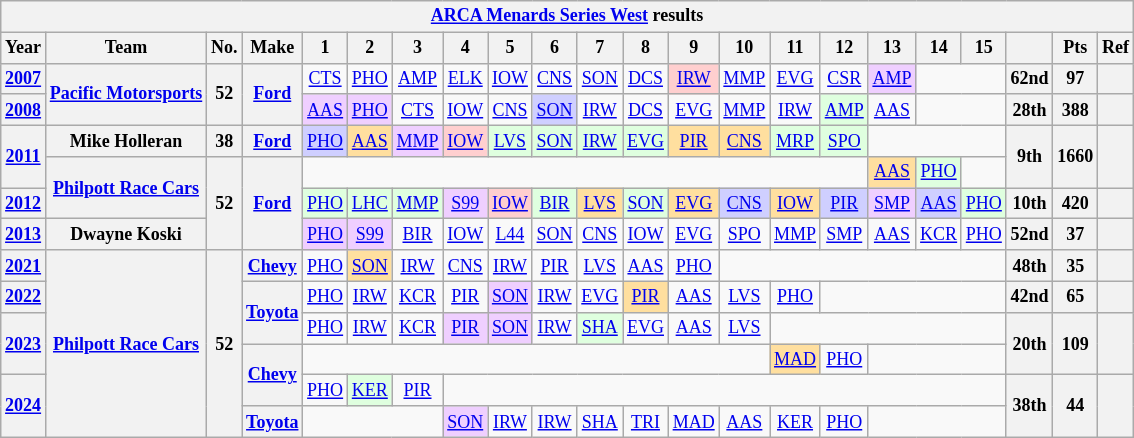<table class="wikitable" style="text-align:center; font-size:75%">
<tr>
<th colspan=23><a href='#'>ARCA Menards Series West</a> results</th>
</tr>
<tr>
<th>Year</th>
<th>Team</th>
<th>No.</th>
<th>Make</th>
<th>1</th>
<th>2</th>
<th>3</th>
<th>4</th>
<th>5</th>
<th>6</th>
<th>7</th>
<th>8</th>
<th>9</th>
<th>10</th>
<th>11</th>
<th>12</th>
<th>13</th>
<th>14</th>
<th>15</th>
<th></th>
<th>Pts</th>
<th>Ref</th>
</tr>
<tr>
<th><a href='#'>2007</a></th>
<th rowspan=2><a href='#'>Pacific Motorsports</a></th>
<th rowspan=2>52</th>
<th rowspan=2><a href='#'>Ford</a></th>
<td><a href='#'>CTS</a></td>
<td><a href='#'>PHO</a></td>
<td><a href='#'>AMP</a></td>
<td><a href='#'>ELK</a></td>
<td><a href='#'>IOW</a></td>
<td><a href='#'>CNS</a></td>
<td><a href='#'>SON</a></td>
<td><a href='#'>DCS</a></td>
<td style="background:#FFCFCF;"><a href='#'>IRW</a><br></td>
<td><a href='#'>MMP</a></td>
<td><a href='#'>EVG</a></td>
<td><a href='#'>CSR</a></td>
<td style="background:#EFCFFF;"><a href='#'>AMP</a><br></td>
<td colspan=2></td>
<th>62nd</th>
<th>97</th>
<th></th>
</tr>
<tr>
<th><a href='#'>2008</a></th>
<td style="background:#EFCFFF;"><a href='#'>AAS</a><br></td>
<td style="background:#EFCFFF;"><a href='#'>PHO</a><br></td>
<td><a href='#'>CTS</a></td>
<td><a href='#'>IOW</a></td>
<td><a href='#'>CNS</a></td>
<td style="background:#CFCFFF;"><a href='#'>SON</a><br></td>
<td><a href='#'>IRW</a></td>
<td><a href='#'>DCS</a></td>
<td><a href='#'>EVG</a></td>
<td><a href='#'>MMP</a></td>
<td><a href='#'>IRW</a></td>
<td style="background:#DFFFDF;"><a href='#'>AMP</a><br></td>
<td><a href='#'>AAS</a></td>
<td colspan=2></td>
<th>28th</th>
<th>388</th>
<th></th>
</tr>
<tr>
<th rowspan=2><a href='#'>2011</a></th>
<th>Mike Holleran</th>
<th>38</th>
<th><a href='#'>Ford</a></th>
<td style="background:#CFCFFF;"><a href='#'>PHO</a><br></td>
<td style="background:#FFDF9F;"><a href='#'>AAS</a><br></td>
<td style="background:#EFCFFF;"><a href='#'>MMP</a><br></td>
<td style="background:#FFCFCF;"><a href='#'>IOW</a><br></td>
<td style="background:#DFFFDF;"><a href='#'>LVS</a><br></td>
<td style="background:#DFFFDF;"><a href='#'>SON</a><br></td>
<td style="background:#DFFFDF;"><a href='#'>IRW</a><br></td>
<td style="background:#DFFFDF;"><a href='#'>EVG</a><br></td>
<td style="background:#FFDF9F;"><a href='#'>PIR</a><br></td>
<td style="background:#FFDF9F;"><a href='#'>CNS</a><br></td>
<td style="background:#DFFFDF;"><a href='#'>MRP</a><br></td>
<td style="background:#DFFFDF;"><a href='#'>SPO</a><br></td>
<td colspan=3></td>
<th rowspan=2>9th</th>
<th rowspan=2>1660</th>
<th rowspan=2></th>
</tr>
<tr>
<th rowspan=2><a href='#'>Philpott Race Cars</a></th>
<th rowspan=3>52</th>
<th rowspan=3><a href='#'>Ford</a></th>
<td colspan=12></td>
<td style="background:#FFDF9F;"><a href='#'>AAS</a><br></td>
<td style="background:#DFFFDF;"><a href='#'>PHO</a><br></td>
<td></td>
</tr>
<tr>
<th><a href='#'>2012</a></th>
<td style="background:#DFFFDF;"><a href='#'>PHO</a><br></td>
<td style="background:#DFFFDF;"><a href='#'>LHC</a><br></td>
<td style="background:#DFFFDF;"><a href='#'>MMP</a><br></td>
<td style="background:#EFCFFF;"><a href='#'>S99</a><br></td>
<td style="background:#FFCFCF;"><a href='#'>IOW</a><br></td>
<td style="background:#DFFFDF;"><a href='#'>BIR</a><br></td>
<td style="background:#FFDF9F;"><a href='#'>LVS</a><br></td>
<td style="background:#DFFFDF;"><a href='#'>SON</a><br></td>
<td style="background:#FFDF9F;"><a href='#'>EVG</a><br></td>
<td style="background:#CFCFFF;"><a href='#'>CNS</a><br></td>
<td style="background:#FFDF9F;"><a href='#'>IOW</a><br></td>
<td style="background:#CFCFFF;"><a href='#'>PIR</a><br></td>
<td style="background:#EFCFFF;"><a href='#'>SMP</a><br></td>
<td style="background:#CFCFFF;"><a href='#'>AAS</a><br></td>
<td style="background:#DFFFDF;"><a href='#'>PHO</a><br></td>
<th>10th</th>
<th>420</th>
<th></th>
</tr>
<tr>
<th><a href='#'>2013</a></th>
<th>Dwayne Koski</th>
<td style="background:#EFCFFF;"><a href='#'>PHO</a><br></td>
<td style="background:#EFCFFF;"><a href='#'>S99</a><br></td>
<td><a href='#'>BIR</a></td>
<td><a href='#'>IOW</a></td>
<td><a href='#'>L44</a></td>
<td><a href='#'>SON</a></td>
<td><a href='#'>CNS</a></td>
<td><a href='#'>IOW</a></td>
<td><a href='#'>EVG</a></td>
<td><a href='#'>SPO</a></td>
<td><a href='#'>MMP</a></td>
<td><a href='#'>SMP</a></td>
<td><a href='#'>AAS</a></td>
<td><a href='#'>KCR</a></td>
<td><a href='#'>PHO</a></td>
<th>52nd</th>
<th>37</th>
<th></th>
</tr>
<tr>
<th><a href='#'>2021</a></th>
<th rowspan=6><a href='#'>Philpott Race Cars</a></th>
<th rowspan=6>52</th>
<th><a href='#'>Chevy</a></th>
<td><a href='#'>PHO</a></td>
<td style="background:#FFDF9F;"><a href='#'>SON</a><br></td>
<td><a href='#'>IRW</a></td>
<td><a href='#'>CNS</a></td>
<td><a href='#'>IRW</a></td>
<td><a href='#'>PIR</a></td>
<td><a href='#'>LVS</a></td>
<td><a href='#'>AAS</a></td>
<td><a href='#'>PHO</a></td>
<td colspan=6></td>
<th>48th</th>
<th>35</th>
<th></th>
</tr>
<tr>
<th><a href='#'>2022</a></th>
<th rowspan=2><a href='#'>Toyota</a></th>
<td><a href='#'>PHO</a></td>
<td><a href='#'>IRW</a></td>
<td><a href='#'>KCR</a></td>
<td><a href='#'>PIR</a></td>
<td style="background:#EFCFFF;"><a href='#'>SON</a><br></td>
<td><a href='#'>IRW</a></td>
<td><a href='#'>EVG</a></td>
<td style="background:#FFDF9F;"><a href='#'>PIR</a><br></td>
<td><a href='#'>AAS</a></td>
<td><a href='#'>LVS</a></td>
<td><a href='#'>PHO</a></td>
<td colspan=4></td>
<th>42nd</th>
<th>65</th>
<th></th>
</tr>
<tr>
<th rowspan=2><a href='#'>2023</a></th>
<td><a href='#'>PHO</a></td>
<td><a href='#'>IRW</a></td>
<td><a href='#'>KCR</a></td>
<td style="background:#EFCFFF;"><a href='#'>PIR</a><br></td>
<td style="background:#EFCFFF;"><a href='#'>SON</a><br></td>
<td><a href='#'>IRW</a></td>
<td style="background:#DFFFDF;"><a href='#'>SHA</a><br></td>
<td><a href='#'>EVG</a></td>
<td><a href='#'>AAS</a></td>
<td><a href='#'>LVS</a></td>
<td colspan=5></td>
<th rowspan=2>20th</th>
<th rowspan=2>109</th>
<th rowspan=2></th>
</tr>
<tr>
<th rowspan=2><a href='#'>Chevy</a></th>
<td colspan=10></td>
<td style="background:#FFDF9F;"><a href='#'>MAD</a><br></td>
<td><a href='#'>PHO</a></td>
<td colspan=3></td>
</tr>
<tr>
<th rowspan=2><a href='#'>2024</a></th>
<td><a href='#'>PHO</a></td>
<td style="background:#DFFFDF;"><a href='#'>KER</a><br></td>
<td><a href='#'>PIR</a></td>
<td colspan=12></td>
<th rowspan=2>38th</th>
<th rowspan=2>44</th>
<th rowspan=2></th>
</tr>
<tr>
<th><a href='#'>Toyota</a></th>
<td colspan=3></td>
<td style="background:#EFCFFF;"><a href='#'>SON</a><br></td>
<td><a href='#'>IRW</a></td>
<td><a href='#'>IRW</a></td>
<td><a href='#'>SHA</a></td>
<td><a href='#'>TRI</a></td>
<td><a href='#'>MAD</a></td>
<td><a href='#'>AAS</a></td>
<td><a href='#'>KER</a></td>
<td><a href='#'>PHO</a></td>
<td colspan=3></td>
</tr>
</table>
